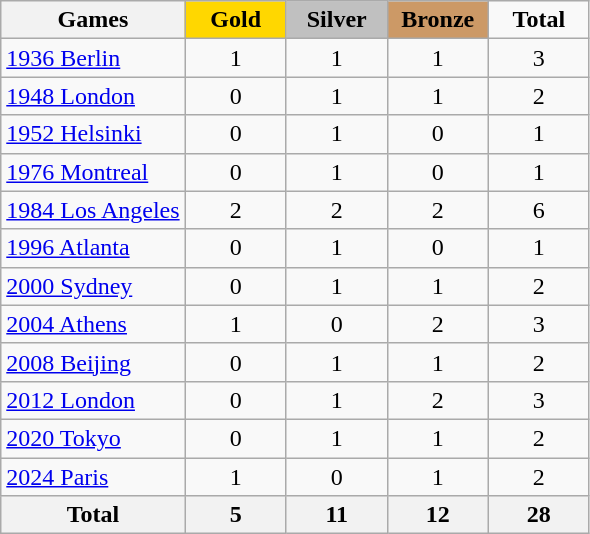<table class="wikitable">
<tr align=center>
<th>Games</th>
<td width=60 bgcolor=gold><strong>Gold</strong></td>
<td width=60 bgcolor=silver><strong>Silver</strong></td>
<td width=60 bgcolor=cc9966><strong>Bronze</strong></td>
<td width=60><strong>Total</strong></td>
</tr>
<tr align=center>
<td align=left><a href='#'>1936 Berlin</a></td>
<td>1</td>
<td>1</td>
<td>1</td>
<td>3</td>
</tr>
<tr align=center>
<td align=left><a href='#'>1948 London</a></td>
<td>0</td>
<td>1</td>
<td>1</td>
<td>2</td>
</tr>
<tr align=center>
<td align=left><a href='#'>1952 Helsinki</a></td>
<td>0</td>
<td>1</td>
<td>0</td>
<td>1</td>
</tr>
<tr align=center>
<td align=left><a href='#'>1976 Montreal</a></td>
<td>0</td>
<td>1</td>
<td>0</td>
<td>1</td>
</tr>
<tr align=center>
<td align=left><a href='#'>1984 Los Angeles</a></td>
<td>2</td>
<td>2</td>
<td>2</td>
<td>6</td>
</tr>
<tr align=center>
<td align=left><a href='#'>1996 Atlanta</a></td>
<td>0</td>
<td>1</td>
<td>0</td>
<td>1</td>
</tr>
<tr align=center>
<td align=left><a href='#'>2000 Sydney</a></td>
<td>0</td>
<td>1</td>
<td>1</td>
<td>2</td>
</tr>
<tr align=center>
<td align=left><a href='#'>2004 Athens</a></td>
<td>1</td>
<td>0</td>
<td>2</td>
<td>3</td>
</tr>
<tr align=center>
<td align=left><a href='#'>2008 Beijing</a></td>
<td>0</td>
<td>1</td>
<td>1</td>
<td>2</td>
</tr>
<tr align=center>
<td align=left><a href='#'>2012 London</a></td>
<td>0</td>
<td>1</td>
<td>2</td>
<td>3</td>
</tr>
<tr align=center>
<td align=left><a href='#'>2020 Tokyo</a></td>
<td>0</td>
<td>1</td>
<td>1</td>
<td>2</td>
</tr>
<tr align=center>
<td align=left><a href='#'>2024 Paris</a></td>
<td>1</td>
<td>0</td>
<td>1</td>
<td>2</td>
</tr>
<tr align=center>
<th>Total</th>
<th>5</th>
<th>11</th>
<th>12</th>
<th>28</th>
</tr>
</table>
